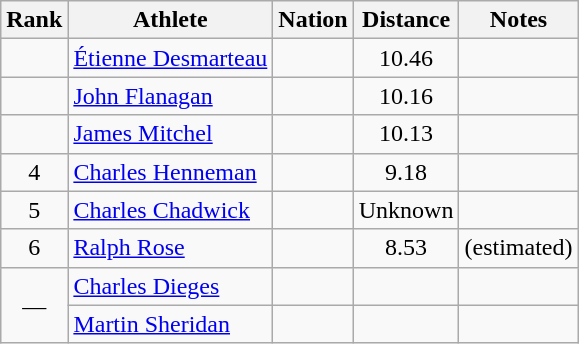<table class="wikitable sortable" style="text-align:center">
<tr>
<th>Rank</th>
<th>Athlete</th>
<th>Nation</th>
<th>Distance</th>
<th>Notes</th>
</tr>
<tr>
<td></td>
<td align=left data-sort-value=Desmarteau><a href='#'>Étienne Desmarteau</a></td>
<td align=left></td>
<td>10.46</td>
<td></td>
</tr>
<tr>
<td></td>
<td align=left data-sort-value=Flanagan><a href='#'>John Flanagan</a></td>
<td align=left></td>
<td>10.16</td>
<td></td>
</tr>
<tr>
<td></td>
<td align=left data-sort-value=Mitchel><a href='#'>James Mitchel</a></td>
<td align=left></td>
<td>10.13</td>
<td></td>
</tr>
<tr>
<td>4</td>
<td align=left data-sort-value=Henneman><a href='#'>Charles Henneman</a></td>
<td align=left></td>
<td>9.18</td>
<td></td>
</tr>
<tr>
<td>5</td>
<td align=left data-sort-value=Chadwick><a href='#'>Charles Chadwick</a></td>
<td align=left></td>
<td data-sort-value=9.00>Unknown</td>
<td></td>
</tr>
<tr>
<td>6</td>
<td align=left data-sort-value=Rose><a href='#'>Ralph Rose</a></td>
<td align=left></td>
<td>8.53</td>
<td>(estimated)</td>
</tr>
<tr>
<td rowspan=2 data-sort-value=7>—</td>
<td align=left data-sort-value=Dieges><a href='#'>Charles Dieges</a></td>
<td align=left></td>
<td data-sort-value=0.00></td>
<td></td>
</tr>
<tr>
<td align=left data-sort-value=Sheridan><a href='#'>Martin Sheridan</a></td>
<td align=left></td>
<td data-sort-value=0.00></td>
<td></td>
</tr>
</table>
